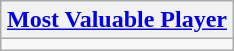<table class=wikitable style="text-align:center; margin:auto">
<tr>
<th><a href='#'>Most Valuable Player</a></th>
</tr>
<tr>
<td></td>
</tr>
</table>
